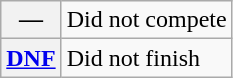<table class="wikitable">
<tr>
<th scope="row">—</th>
<td>Did not compete</td>
</tr>
<tr>
<th scope="row"><a href='#'>DNF</a></th>
<td>Did not finish</td>
</tr>
</table>
